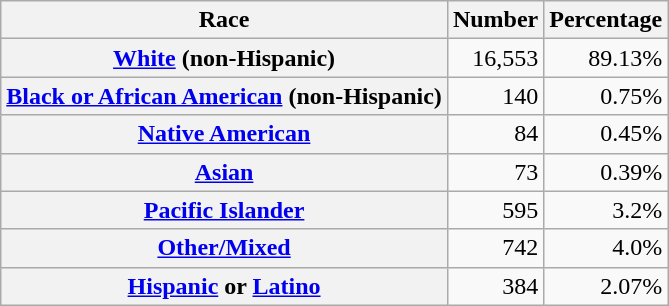<table class="wikitable" style="text-align:right">
<tr>
<th scope="col">Race</th>
<th scope="col">Number</th>
<th scope="col">Percentage</th>
</tr>
<tr>
<th scope="row"><a href='#'>White</a> (non-Hispanic)</th>
<td>16,553</td>
<td>89.13%</td>
</tr>
<tr>
<th scope="row"><a href='#'>Black or African American</a> (non-Hispanic)</th>
<td>140</td>
<td>0.75%</td>
</tr>
<tr>
<th scope="row"><a href='#'>Native American</a></th>
<td>84</td>
<td>0.45%</td>
</tr>
<tr>
<th scope="row"><a href='#'>Asian</a></th>
<td>73</td>
<td>0.39%</td>
</tr>
<tr>
<th scope="row"><a href='#'>Pacific Islander</a></th>
<td>595</td>
<td>3.2%</td>
</tr>
<tr>
<th scope="row"><a href='#'>Other/Mixed</a></th>
<td>742</td>
<td>4.0%</td>
</tr>
<tr>
<th scope="row"><a href='#'>Hispanic</a> or <a href='#'>Latino</a></th>
<td>384</td>
<td>2.07%</td>
</tr>
</table>
